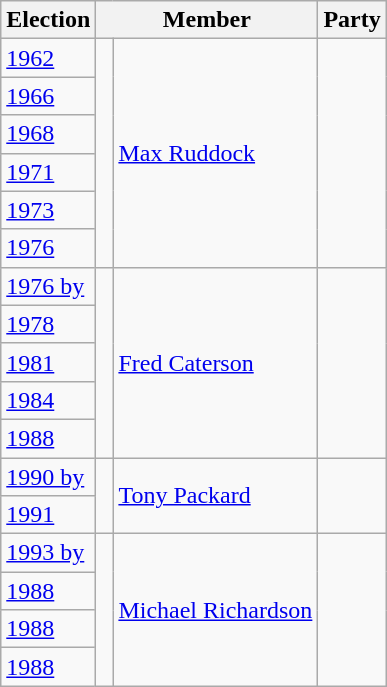<table class="wikitable">
<tr>
<th>Election</th>
<th colspan="2">Member</th>
<th>Party</th>
</tr>
<tr>
<td><a href='#'>1962</a></td>
<td rowspan="6" > </td>
<td rowspan="6"><a href='#'>Max Ruddock</a></td>
<td rowspan="6"></td>
</tr>
<tr>
<td><a href='#'>1966</a></td>
</tr>
<tr>
<td><a href='#'>1968</a></td>
</tr>
<tr>
<td><a href='#'>1971</a></td>
</tr>
<tr>
<td><a href='#'>1973</a></td>
</tr>
<tr>
<td><a href='#'>1976</a></td>
</tr>
<tr>
<td><a href='#'>1976 by</a></td>
<td rowspan="5" > </td>
<td rowspan="5"><a href='#'>Fred Caterson</a></td>
<td rowspan="5"></td>
</tr>
<tr>
<td><a href='#'>1978</a></td>
</tr>
<tr>
<td><a href='#'>1981</a></td>
</tr>
<tr>
<td><a href='#'>1984</a></td>
</tr>
<tr>
<td><a href='#'>1988</a></td>
</tr>
<tr>
<td><a href='#'>1990 by</a></td>
<td rowspan="2" > </td>
<td rowspan="2"><a href='#'>Tony Packard</a></td>
<td rowspan="2"></td>
</tr>
<tr>
<td><a href='#'>1991</a></td>
</tr>
<tr>
<td><a href='#'>1993 by</a></td>
<td rowspan="4" > </td>
<td rowspan="4"><a href='#'>Michael Richardson</a></td>
<td rowspan="4"></td>
</tr>
<tr>
<td><a href='#'>1988</a></td>
</tr>
<tr>
<td><a href='#'>1988</a></td>
</tr>
<tr>
<td><a href='#'>1988</a></td>
</tr>
</table>
